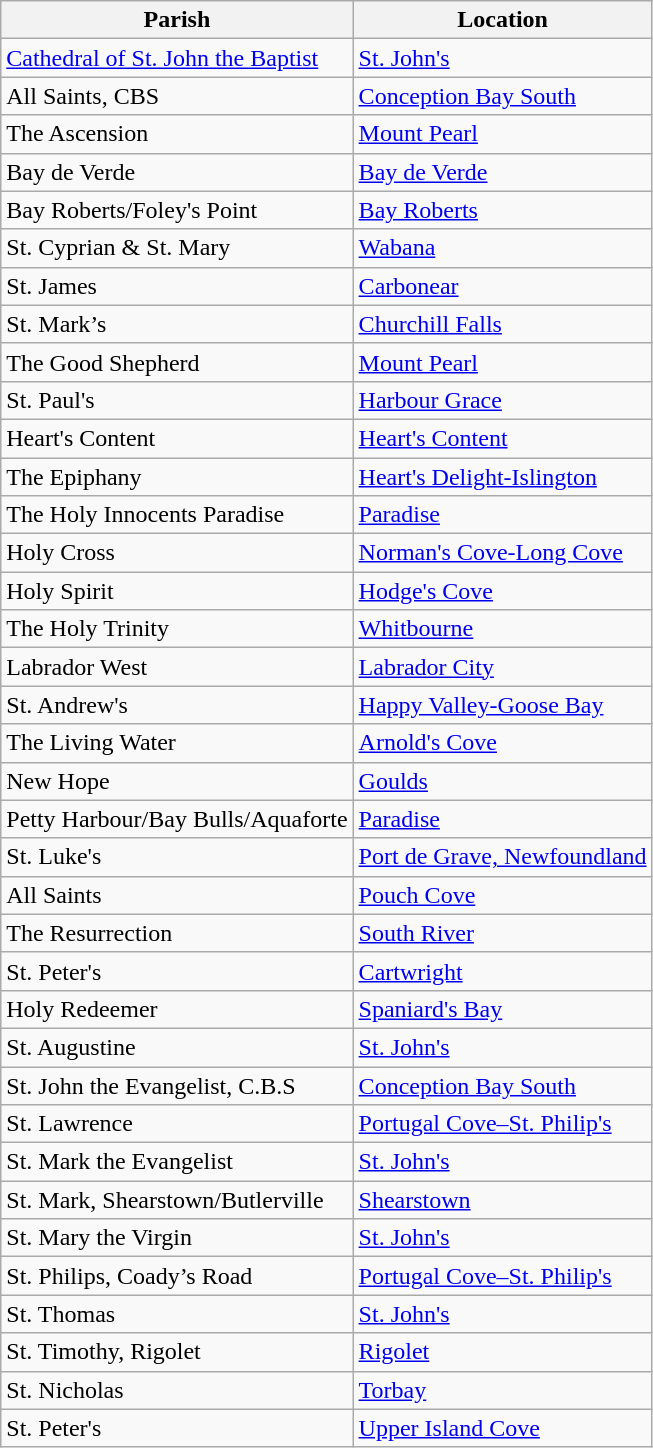<table class="wikitable">
<tr>
<th>Parish</th>
<th>Location</th>
</tr>
<tr>
<td><a href='#'>Cathedral of St. John the Baptist</a></td>
<td><a href='#'>St. John's</a></td>
</tr>
<tr>
<td>All Saints, CBS</td>
<td><a href='#'>Conception Bay South</a></td>
</tr>
<tr>
<td>The Ascension</td>
<td><a href='#'>Mount Pearl</a></td>
</tr>
<tr>
<td>Bay de Verde</td>
<td><a href='#'>Bay de Verde</a></td>
</tr>
<tr>
<td>Bay Roberts/Foley's Point</td>
<td><a href='#'>Bay Roberts</a></td>
</tr>
<tr>
<td>St. Cyprian & St. Mary</td>
<td><a href='#'>Wabana</a></td>
</tr>
<tr>
<td>St. James</td>
<td><a href='#'>Carbonear</a></td>
</tr>
<tr>
<td>St. Mark’s</td>
<td><a href='#'>Churchill Falls</a></td>
</tr>
<tr>
<td>The Good Shepherd</td>
<td><a href='#'>Mount Pearl</a></td>
</tr>
<tr>
<td>St. Paul's</td>
<td><a href='#'>Harbour Grace</a></td>
</tr>
<tr>
<td>Heart's Content</td>
<td><a href='#'>Heart's Content</a></td>
</tr>
<tr>
<td>The Epiphany</td>
<td><a href='#'>Heart's Delight-Islington</a></td>
</tr>
<tr>
<td>The Holy Innocents Paradise</td>
<td><a href='#'>Paradise</a></td>
</tr>
<tr>
<td>Holy Cross</td>
<td><a href='#'>Norman's Cove-Long Cove</a></td>
</tr>
<tr>
<td>Holy Spirit</td>
<td><a href='#'>Hodge's Cove</a></td>
</tr>
<tr>
<td>The Holy Trinity</td>
<td><a href='#'>Whitbourne</a></td>
</tr>
<tr>
<td>Labrador West</td>
<td><a href='#'>Labrador City</a></td>
</tr>
<tr>
<td>St. Andrew's</td>
<td><a href='#'>Happy Valley-Goose Bay</a></td>
</tr>
<tr>
<td>The Living Water</td>
<td><a href='#'>Arnold's Cove</a></td>
</tr>
<tr>
<td>New Hope</td>
<td><a href='#'>Goulds</a></td>
</tr>
<tr>
<td>Petty Harbour/Bay Bulls/Aquaforte</td>
<td><a href='#'>Paradise</a></td>
</tr>
<tr>
<td>St. Luke's</td>
<td><a href='#'>Port de Grave, Newfoundland</a></td>
</tr>
<tr>
<td>All Saints</td>
<td><a href='#'>Pouch Cove</a></td>
</tr>
<tr>
<td>The Resurrection</td>
<td><a href='#'>South River</a></td>
</tr>
<tr>
<td>St. Peter's</td>
<td><a href='#'>Cartwright</a></td>
</tr>
<tr>
<td>Holy Redeemer</td>
<td><a href='#'>Spaniard's Bay</a></td>
</tr>
<tr>
<td>St. Augustine</td>
<td><a href='#'>St. John's</a></td>
</tr>
<tr>
<td>St. John the Evangelist, C.B.S</td>
<td><a href='#'>Conception Bay South</a></td>
</tr>
<tr>
<td>St. Lawrence</td>
<td><a href='#'>Portugal Cove–St. Philip's</a></td>
</tr>
<tr>
<td>St. Mark the Evangelist</td>
<td><a href='#'>St. John's</a></td>
</tr>
<tr>
<td>St. Mark, Shearstown/Butlerville</td>
<td><a href='#'>Shearstown</a></td>
</tr>
<tr>
<td>St. Mary the Virgin</td>
<td><a href='#'>St. John's</a></td>
</tr>
<tr>
<td>St. Philips, Coady’s Road</td>
<td><a href='#'>Portugal Cove–St. Philip's</a></td>
</tr>
<tr>
<td>St. Thomas</td>
<td><a href='#'>St. John's</a></td>
</tr>
<tr>
<td>St. Timothy, Rigolet</td>
<td><a href='#'>Rigolet</a></td>
</tr>
<tr>
<td>St. Nicholas</td>
<td><a href='#'>Torbay</a></td>
</tr>
<tr>
<td>St. Peter's</td>
<td><a href='#'>Upper Island Cove</a></td>
</tr>
</table>
